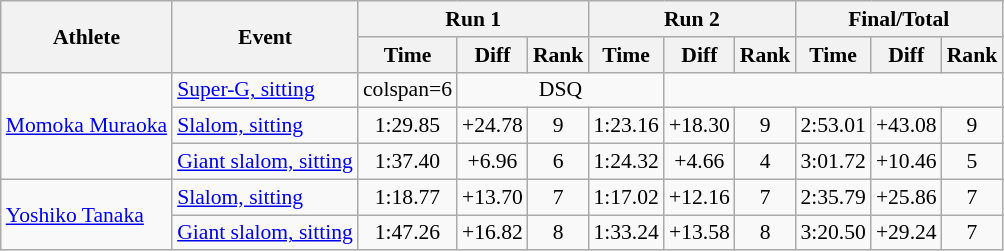<table class="wikitable" style="font-size:90%">
<tr>
<th rowspan="2">Athlete</th>
<th rowspan="2">Event</th>
<th colspan="3">Run 1</th>
<th colspan="3">Run 2</th>
<th colspan="3">Final/Total</th>
</tr>
<tr>
<th>Time</th>
<th>Diff</th>
<th>Rank</th>
<th>Time</th>
<th>Diff</th>
<th>Rank</th>
<th>Time</th>
<th>Diff</th>
<th>Rank</th>
</tr>
<tr>
<td rowspan=3><a href='#'>Momoka Muraoka</a></td>
<td><a href='#'>Super-G, sitting</a></td>
<td>colspan=6 </td>
<td align="center" colspan=3>DSQ</td>
</tr>
<tr>
<td><a href='#'>Slalom, sitting</a></td>
<td align="center">1:29.85</td>
<td align="center">+24.78</td>
<td align="center">9</td>
<td align="center">1:23.16</td>
<td align="center">+18.30</td>
<td align="center">9</td>
<td align="center">2:53.01</td>
<td align="center">+43.08</td>
<td align="center">9</td>
</tr>
<tr>
<td><a href='#'>Giant slalom, sitting</a></td>
<td align="center">1:37.40</td>
<td align="center">+6.96</td>
<td align="center">6</td>
<td align="center">1:24.32</td>
<td align="center">+4.66</td>
<td align="center">4</td>
<td align="center">3:01.72</td>
<td align="center">+10.46</td>
<td align="center">5</td>
</tr>
<tr>
<td rowspan=2><a href='#'>Yoshiko Tanaka</a></td>
<td><a href='#'>Slalom, sitting</a></td>
<td align="center">1:18.77</td>
<td align="center">+13.70</td>
<td align="center">7</td>
<td align="center">1:17.02</td>
<td align="center">+12.16</td>
<td align="center">7</td>
<td align="center">2:35.79</td>
<td align="center">+25.86</td>
<td align="center">7</td>
</tr>
<tr>
<td><a href='#'>Giant slalom, sitting</a></td>
<td align="center">1:47.26</td>
<td align="center">+16.82</td>
<td align="center">8</td>
<td align="center">1:33.24</td>
<td align="center">+13.58</td>
<td align="center">8</td>
<td align="center">3:20.50</td>
<td align="center">+29.24</td>
<td align="center">7</td>
</tr>
</table>
